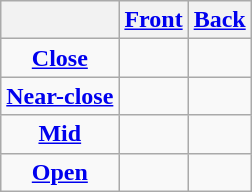<table class="wikitable">
<tr>
<th></th>
<th><a href='#'>Front</a></th>
<th><a href='#'>Back</a></th>
</tr>
<tr align="center">
<td><strong><a href='#'>Close</a></strong></td>
<td></td>
<td></td>
</tr>
<tr align="center">
<td><strong><a href='#'>Near-close</a></strong></td>
<td></td>
<td></td>
</tr>
<tr align="center">
<td><strong><a href='#'>Mid</a></strong></td>
<td></td>
<td></td>
</tr>
<tr align="center">
<td><strong><a href='#'>Open</a></strong></td>
<td></td>
<td></td>
</tr>
</table>
